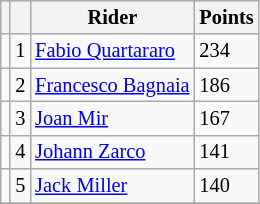<table class="wikitable" style="font-size: 85%;">
<tr>
<th></th>
<th></th>
<th>Rider</th>
<th>Points</th>
</tr>
<tr>
<td></td>
<td align=center>1</td>
<td> <a href='#'>Fabio Quartararo</a></td>
<td align=left>234</td>
</tr>
<tr>
<td></td>
<td align=center>2</td>
<td> <a href='#'>Francesco Bagnaia</a></td>
<td align=left>186</td>
</tr>
<tr>
<td></td>
<td align=center>3</td>
<td> <a href='#'>Joan Mir</a></td>
<td align=left>167</td>
</tr>
<tr>
<td></td>
<td align=center>4</td>
<td> <a href='#'>Johann Zarco</a></td>
<td align=left>141</td>
</tr>
<tr>
<td></td>
<td align=center>5</td>
<td> <a href='#'>Jack Miller</a></td>
<td align=left>140</td>
</tr>
<tr>
</tr>
</table>
